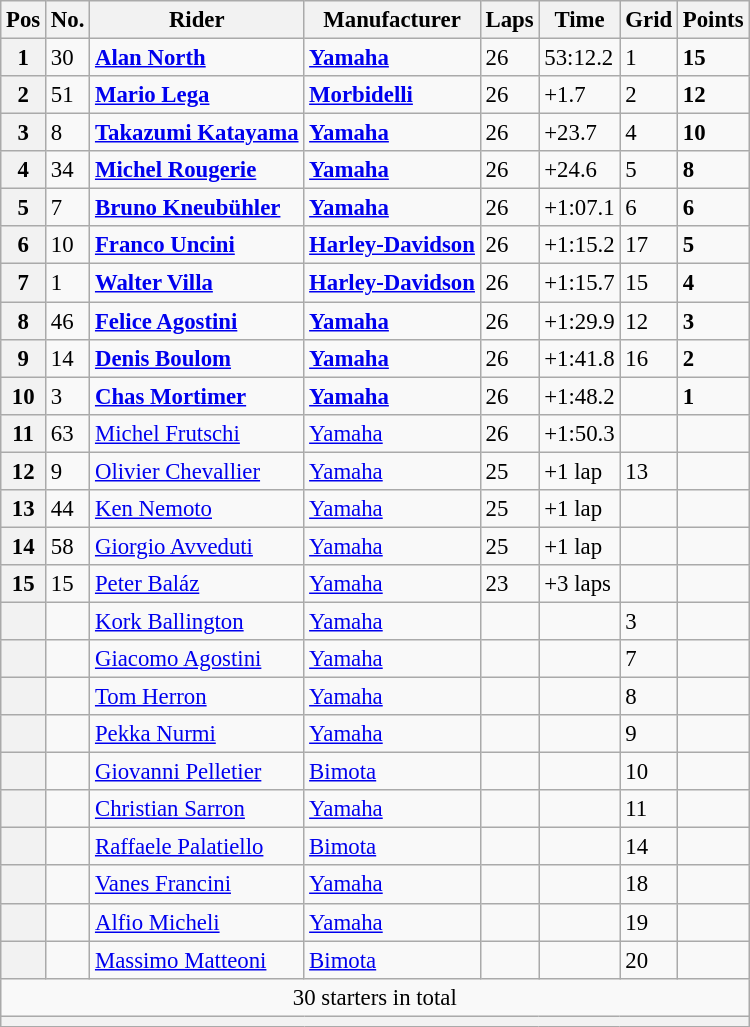<table class="wikitable" style="font-size: 95%;">
<tr>
<th>Pos</th>
<th>No.</th>
<th>Rider</th>
<th>Manufacturer</th>
<th>Laps</th>
<th>Time</th>
<th>Grid</th>
<th>Points</th>
</tr>
<tr>
<th>1</th>
<td>30</td>
<td> <strong><a href='#'>Alan North</a></strong></td>
<td><strong><a href='#'>Yamaha</a></strong></td>
<td>26</td>
<td>53:12.2</td>
<td>1</td>
<td><strong>15</strong></td>
</tr>
<tr>
<th>2</th>
<td>51</td>
<td> <strong><a href='#'>Mario Lega</a></strong></td>
<td><strong><a href='#'>Morbidelli</a></strong></td>
<td>26</td>
<td>+1.7</td>
<td>2</td>
<td><strong>12</strong></td>
</tr>
<tr>
<th>3</th>
<td>8</td>
<td> <strong><a href='#'>Takazumi Katayama</a></strong></td>
<td><strong><a href='#'>Yamaha</a></strong></td>
<td>26</td>
<td>+23.7</td>
<td>4</td>
<td><strong>10</strong></td>
</tr>
<tr>
<th>4</th>
<td>34</td>
<td> <strong><a href='#'>Michel Rougerie</a></strong></td>
<td><strong><a href='#'>Yamaha</a></strong></td>
<td>26</td>
<td>+24.6</td>
<td>5</td>
<td><strong>8</strong></td>
</tr>
<tr>
<th>5</th>
<td>7</td>
<td> <strong><a href='#'>Bruno Kneubühler</a></strong></td>
<td><strong><a href='#'>Yamaha</a></strong></td>
<td>26</td>
<td>+1:07.1</td>
<td>6</td>
<td><strong>6</strong></td>
</tr>
<tr>
<th>6</th>
<td>10</td>
<td> <strong><a href='#'>Franco Uncini</a></strong></td>
<td><strong><a href='#'>Harley-Davidson</a></strong></td>
<td>26</td>
<td>+1:15.2</td>
<td>17</td>
<td><strong>5</strong></td>
</tr>
<tr>
<th>7</th>
<td>1</td>
<td> <strong><a href='#'>Walter Villa</a></strong></td>
<td><strong><a href='#'>Harley-Davidson</a></strong></td>
<td>26</td>
<td>+1:15.7</td>
<td>15</td>
<td><strong>4</strong></td>
</tr>
<tr>
<th>8</th>
<td>46</td>
<td> <strong><a href='#'>Felice Agostini</a></strong></td>
<td><strong><a href='#'>Yamaha</a></strong></td>
<td>26</td>
<td>+1:29.9</td>
<td>12</td>
<td><strong>3</strong></td>
</tr>
<tr>
<th>9</th>
<td>14</td>
<td> <strong><a href='#'>Denis Boulom</a></strong></td>
<td><strong><a href='#'>Yamaha</a></strong></td>
<td>26</td>
<td>+1:41.8</td>
<td>16</td>
<td><strong>2</strong></td>
</tr>
<tr>
<th>10</th>
<td>3</td>
<td> <strong><a href='#'>Chas Mortimer</a></strong></td>
<td><strong><a href='#'>Yamaha</a></strong></td>
<td>26</td>
<td>+1:48.2</td>
<td></td>
<td><strong>1</strong></td>
</tr>
<tr>
<th>11</th>
<td>63</td>
<td> <a href='#'>Michel Frutschi</a></td>
<td><a href='#'>Yamaha</a></td>
<td>26</td>
<td>+1:50.3</td>
<td></td>
<td></td>
</tr>
<tr>
<th>12</th>
<td>9</td>
<td> <a href='#'>Olivier Chevallier</a></td>
<td><a href='#'>Yamaha</a></td>
<td>25</td>
<td>+1 lap</td>
<td>13</td>
<td></td>
</tr>
<tr>
<th>13</th>
<td>44</td>
<td> <a href='#'>Ken Nemoto</a></td>
<td><a href='#'>Yamaha</a></td>
<td>25</td>
<td>+1 lap</td>
<td></td>
<td></td>
</tr>
<tr>
<th>14</th>
<td>58</td>
<td> <a href='#'>Giorgio Avveduti</a></td>
<td><a href='#'>Yamaha</a></td>
<td>25</td>
<td>+1 lap</td>
<td></td>
<td></td>
</tr>
<tr>
<th>15</th>
<td>15</td>
<td> <a href='#'>Peter Baláz</a></td>
<td><a href='#'>Yamaha</a></td>
<td>23</td>
<td>+3 laps</td>
<td></td>
<td></td>
</tr>
<tr>
<th></th>
<td></td>
<td> <a href='#'>Kork Ballington</a></td>
<td><a href='#'>Yamaha</a></td>
<td></td>
<td></td>
<td>3</td>
<td></td>
</tr>
<tr>
<th></th>
<td></td>
<td> <a href='#'>Giacomo Agostini</a></td>
<td><a href='#'>Yamaha</a></td>
<td></td>
<td></td>
<td>7</td>
<td></td>
</tr>
<tr>
<th></th>
<td></td>
<td> <a href='#'>Tom Herron</a></td>
<td><a href='#'>Yamaha</a></td>
<td></td>
<td></td>
<td>8</td>
<td></td>
</tr>
<tr>
<th></th>
<td></td>
<td> <a href='#'>Pekka Nurmi</a></td>
<td><a href='#'>Yamaha</a></td>
<td></td>
<td></td>
<td>9</td>
<td></td>
</tr>
<tr>
<th></th>
<td></td>
<td> <a href='#'>Giovanni Pelletier</a></td>
<td><a href='#'>Bimota</a></td>
<td></td>
<td></td>
<td>10</td>
<td></td>
</tr>
<tr>
<th></th>
<td></td>
<td> <a href='#'>Christian Sarron</a></td>
<td><a href='#'>Yamaha</a></td>
<td></td>
<td></td>
<td>11</td>
<td></td>
</tr>
<tr>
<th></th>
<td></td>
<td> <a href='#'>Raffaele Palatiello</a></td>
<td><a href='#'>Bimota</a></td>
<td></td>
<td></td>
<td>14</td>
<td></td>
</tr>
<tr>
<th></th>
<td></td>
<td> <a href='#'>Vanes Francini</a></td>
<td><a href='#'>Yamaha</a></td>
<td></td>
<td></td>
<td>18</td>
<td></td>
</tr>
<tr>
<th></th>
<td></td>
<td> <a href='#'>Alfio Micheli</a></td>
<td><a href='#'>Yamaha</a></td>
<td></td>
<td></td>
<td>19</td>
<td></td>
</tr>
<tr>
<th></th>
<td></td>
<td> <a href='#'>Massimo Matteoni</a></td>
<td><a href='#'>Bimota</a></td>
<td></td>
<td></td>
<td>20</td>
<td></td>
</tr>
<tr>
<td colspan=8 align=center>30 starters in total</td>
</tr>
<tr>
<th colspan=8></th>
</tr>
</table>
